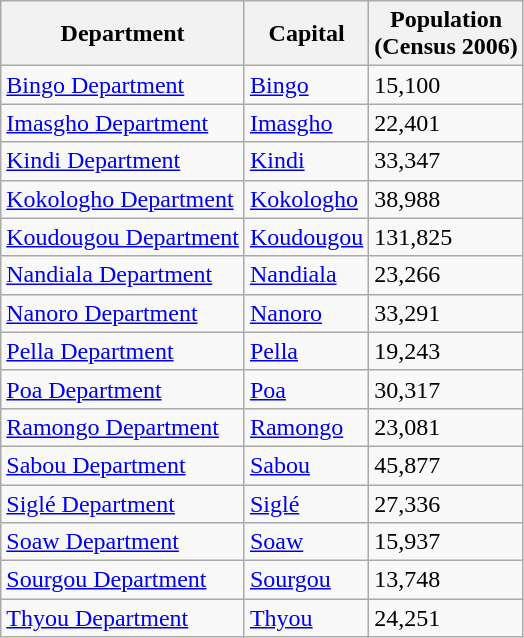<table class="wikitable">
<tr>
<th>Department</th>
<th>Capital</th>
<th>Population<br>(Census 2006)</th>
</tr>
<tr>
<td><a href='#'>Bingo Department</a></td>
<td><a href='#'>Bingo</a></td>
<td>15,100</td>
</tr>
<tr>
<td><a href='#'>Imasgho Department</a></td>
<td><a href='#'>Imasgho</a></td>
<td>22,401</td>
</tr>
<tr>
<td><a href='#'>Kindi Department</a></td>
<td><a href='#'>Kindi</a></td>
<td>33,347</td>
</tr>
<tr>
<td><a href='#'>Kokologho Department</a></td>
<td><a href='#'>Kokologho</a></td>
<td>38,988</td>
</tr>
<tr>
<td><a href='#'>Koudougou Department</a></td>
<td><a href='#'>Koudougou</a></td>
<td>131,825</td>
</tr>
<tr>
<td><a href='#'>Nandiala Department</a></td>
<td><a href='#'>Nandiala</a></td>
<td>23,266</td>
</tr>
<tr>
<td><a href='#'>Nanoro Department</a></td>
<td><a href='#'>Nanoro</a></td>
<td>33,291</td>
</tr>
<tr>
<td><a href='#'>Pella Department</a></td>
<td><a href='#'>Pella</a></td>
<td>19,243</td>
</tr>
<tr>
<td><a href='#'>Poa Department</a></td>
<td><a href='#'>Poa</a></td>
<td>30,317</td>
</tr>
<tr>
<td><a href='#'>Ramongo Department</a></td>
<td><a href='#'>Ramongo</a></td>
<td>23,081</td>
</tr>
<tr>
<td><a href='#'>Sabou Department</a></td>
<td><a href='#'>Sabou</a></td>
<td>45,877</td>
</tr>
<tr>
<td><a href='#'>Siglé Department</a></td>
<td><a href='#'>Siglé</a></td>
<td>27,336</td>
</tr>
<tr>
<td><a href='#'>Soaw Department</a></td>
<td><a href='#'>Soaw</a></td>
<td>15,937</td>
</tr>
<tr>
<td><a href='#'>Sourgou Department</a></td>
<td><a href='#'>Sourgou</a></td>
<td>13,748</td>
</tr>
<tr>
<td><a href='#'>Thyou Department</a></td>
<td><a href='#'>Thyou</a></td>
<td>24,251</td>
</tr>
</table>
